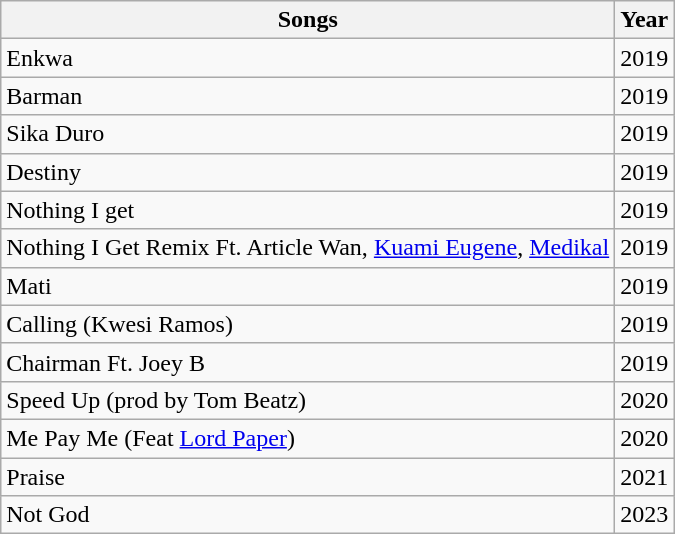<table class="wikitable">
<tr>
<th>Songs</th>
<th>Year</th>
</tr>
<tr>
<td>Enkwa</td>
<td>2019</td>
</tr>
<tr>
<td>Barman</td>
<td>2019</td>
</tr>
<tr>
<td>Sika Duro</td>
<td>2019</td>
</tr>
<tr>
<td>Destiny</td>
<td>2019</td>
</tr>
<tr>
<td>Nothing I get</td>
<td>2019</td>
</tr>
<tr>
<td>Nothing I Get Remix Ft. Article Wan, <a href='#'>Kuami Eugene</a>, <a href='#'>Medikal</a></td>
<td>2019</td>
</tr>
<tr>
<td>Mati</td>
<td>2019</td>
</tr>
<tr>
<td>Calling (Kwesi Ramos)</td>
<td>2019</td>
</tr>
<tr>
<td>Chairman Ft. Joey B</td>
<td>2019</td>
</tr>
<tr>
<td>Speed Up (prod by Tom Beatz)</td>
<td>2020</td>
</tr>
<tr>
<td>Me Pay Me (Feat <a href='#'>Lord Paper</a>)</td>
<td>2020</td>
</tr>
<tr>
<td>Praise</td>
<td>2021</td>
</tr>
<tr>
<td>Not God</td>
<td>2023</td>
</tr>
</table>
